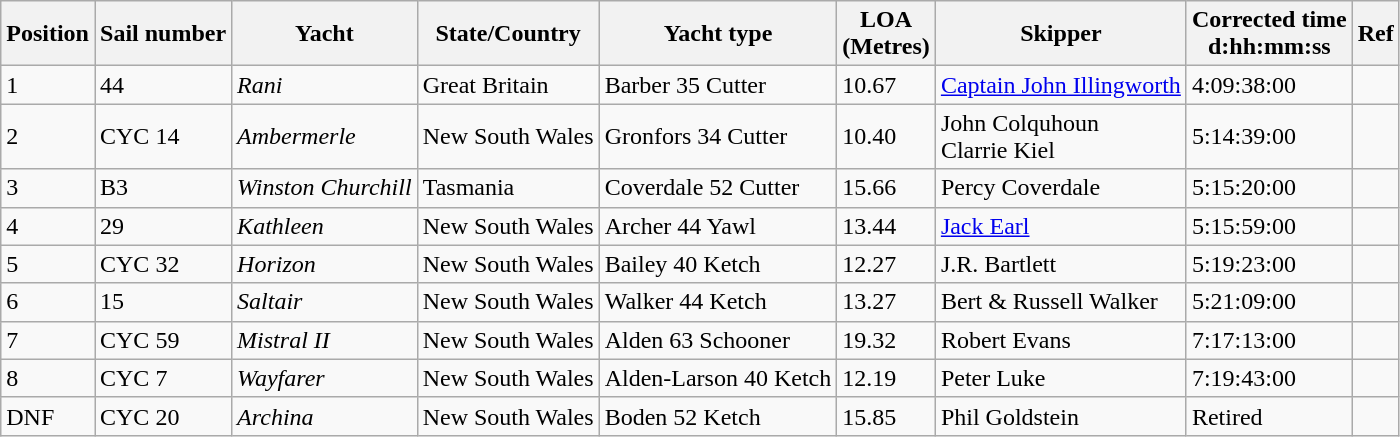<table class="wikitable">
<tr>
<th>Position</th>
<th>Sail number</th>
<th>Yacht</th>
<th>State/Country</th>
<th>Yacht type</th>
<th>LOA <br>(Metres)</th>
<th>Skipper</th>
<th>Corrected time <br>d:hh:mm:ss</th>
<th>Ref</th>
</tr>
<tr>
<td>1</td>
<td>44</td>
<td><em>Rani</em></td>
<td> Great Britain</td>
<td>Barber 35 Cutter</td>
<td>10.67</td>
<td><a href='#'>Captain John Illingworth</a></td>
<td>4:09:38:00</td>
<td></td>
</tr>
<tr>
<td>2</td>
<td>CYC 14</td>
<td><em>Ambermerle</em></td>
<td> New South Wales</td>
<td>Gronfors 34 Cutter</td>
<td>10.40</td>
<td>John Colquhoun <br> Clarrie Kiel</td>
<td>5:14:39:00</td>
<td></td>
</tr>
<tr>
<td>3</td>
<td>B3</td>
<td><em>Winston Churchill</em></td>
<td> Tasmania</td>
<td>Coverdale 52 Cutter</td>
<td>15.66</td>
<td>Percy Coverdale</td>
<td>5:15:20:00</td>
<td></td>
</tr>
<tr>
<td>4</td>
<td>29</td>
<td><em>Kathleen</em></td>
<td> New South Wales</td>
<td>Archer 44 Yawl</td>
<td>13.44</td>
<td><a href='#'>Jack Earl</a></td>
<td>5:15:59:00</td>
<td></td>
</tr>
<tr>
<td>5</td>
<td>CYC 32</td>
<td><em>Horizon</em></td>
<td> New South Wales</td>
<td>Bailey 40 Ketch</td>
<td>12.27</td>
<td>J.R. Bartlett</td>
<td>5:19:23:00</td>
<td></td>
</tr>
<tr>
<td>6</td>
<td>15</td>
<td><em>Saltair</em></td>
<td> New South Wales</td>
<td>Walker 44 Ketch</td>
<td>13.27</td>
<td>Bert & Russell Walker</td>
<td>5:21:09:00</td>
<td></td>
</tr>
<tr>
<td>7</td>
<td>CYC 59</td>
<td><em>Mistral II</em></td>
<td> New South Wales</td>
<td>Alden 63 Schooner</td>
<td>19.32</td>
<td>Robert Evans</td>
<td>7:17:13:00</td>
<td></td>
</tr>
<tr>
<td>8</td>
<td>CYC 7</td>
<td><em>Wayfarer</em></td>
<td> New South Wales</td>
<td>Alden-Larson 40 Ketch</td>
<td>12.19</td>
<td>Peter Luke</td>
<td>7:19:43:00</td>
<td></td>
</tr>
<tr>
<td>DNF</td>
<td>CYC 20</td>
<td><em>Archina</em></td>
<td> New South Wales</td>
<td>Boden 52 Ketch</td>
<td>15.85</td>
<td>Phil Goldstein</td>
<td>Retired</td>
<td></td>
</tr>
</table>
